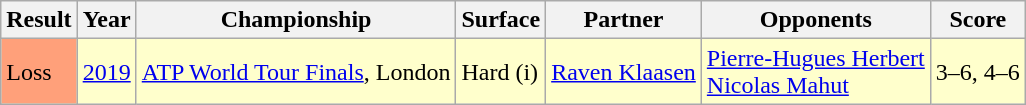<table class="sortable wikitable">
<tr>
<th>Result</th>
<th>Year</th>
<th>Championship</th>
<th>Surface</th>
<th>Partner</th>
<th>Opponents</th>
<th class="unsortable">Score</th>
</tr>
<tr bgcolor=#ffffcc>
<td style="background:#ffa07a;">Loss</td>
<td><a href='#'>2019</a></td>
<td><a href='#'>ATP World Tour Finals</a>, London</td>
<td>Hard (i)</td>
<td> <a href='#'>Raven Klaasen</a></td>
<td> <a href='#'>Pierre-Hugues Herbert</a><br> <a href='#'>Nicolas Mahut</a></td>
<td>3–6, 4–6</td>
</tr>
</table>
